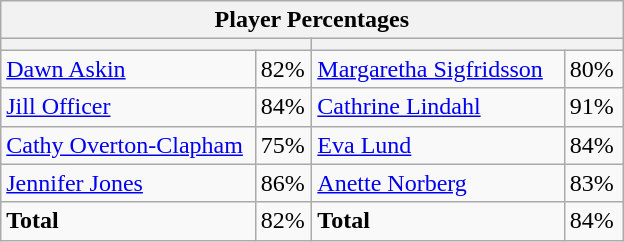<table class="wikitable">
<tr>
<th colspan=4 width=400>Player Percentages</th>
</tr>
<tr>
<th colspan=2 width=200></th>
<th colspan=2 width=200></th>
</tr>
<tr>
<td><a href='#'>Dawn Askin</a></td>
<td>82%</td>
<td><a href='#'>Margaretha Sigfridsson</a></td>
<td>80%</td>
</tr>
<tr>
<td><a href='#'>Jill Officer</a></td>
<td>84%</td>
<td><a href='#'>Cathrine Lindahl</a></td>
<td>91%</td>
</tr>
<tr>
<td><a href='#'>Cathy Overton-Clapham</a></td>
<td>75%</td>
<td><a href='#'>Eva Lund</a></td>
<td>84%</td>
</tr>
<tr>
<td><a href='#'>Jennifer Jones</a></td>
<td>86%</td>
<td><a href='#'>Anette Norberg</a></td>
<td>83%</td>
</tr>
<tr>
<td><strong>Total</strong></td>
<td>82%</td>
<td><strong>Total</strong></td>
<td>84%</td>
</tr>
</table>
